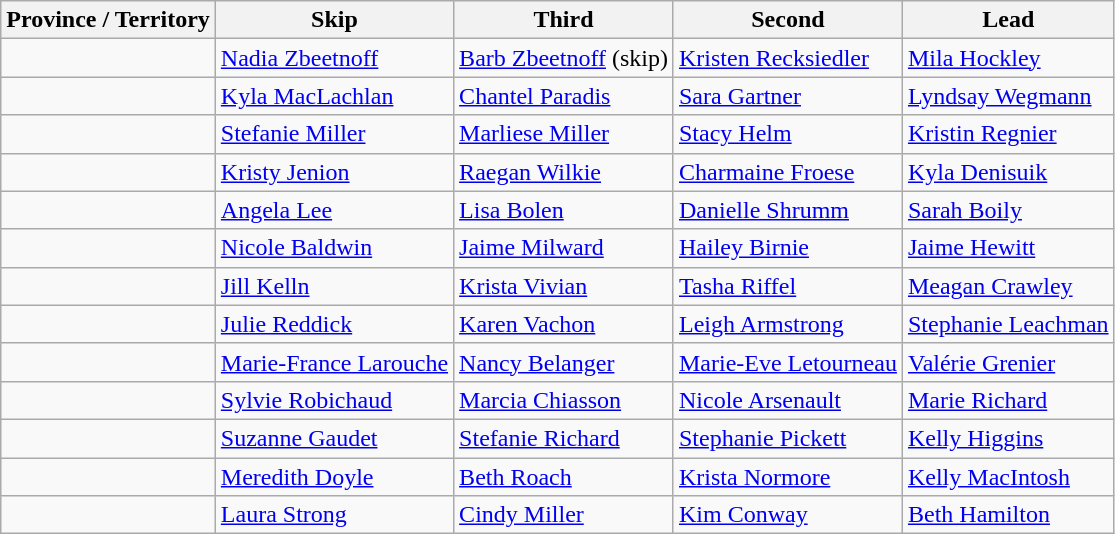<table class="wikitable">
<tr>
<th>Province / Territory</th>
<th>Skip</th>
<th>Third</th>
<th>Second</th>
<th>Lead</th>
</tr>
<tr>
<td></td>
<td><a href='#'>Nadia Zbeetnoff</a></td>
<td><a href='#'>Barb Zbeetnoff</a> (skip)</td>
<td><a href='#'>Kristen Recksiedler</a></td>
<td><a href='#'>Mila Hockley</a></td>
</tr>
<tr>
<td></td>
<td><a href='#'>Kyla MacLachlan</a></td>
<td><a href='#'>Chantel Paradis</a></td>
<td><a href='#'>Sara Gartner</a></td>
<td><a href='#'>Lyndsay Wegmann</a></td>
</tr>
<tr>
<td></td>
<td><a href='#'>Stefanie Miller</a></td>
<td><a href='#'>Marliese Miller</a></td>
<td><a href='#'>Stacy Helm</a></td>
<td><a href='#'>Kristin Regnier</a></td>
</tr>
<tr>
<td></td>
<td><a href='#'>Kristy Jenion</a></td>
<td><a href='#'>Raegan Wilkie</a></td>
<td><a href='#'>Charmaine Froese</a></td>
<td><a href='#'>Kyla Denisuik</a></td>
</tr>
<tr>
<td></td>
<td><a href='#'>Angela Lee</a></td>
<td><a href='#'>Lisa Bolen</a></td>
<td><a href='#'>Danielle Shrumm</a></td>
<td><a href='#'>Sarah Boily</a></td>
</tr>
<tr>
<td></td>
<td><a href='#'>Nicole Baldwin</a></td>
<td><a href='#'>Jaime Milward</a></td>
<td><a href='#'>Hailey Birnie</a></td>
<td><a href='#'>Jaime Hewitt</a></td>
</tr>
<tr>
<td></td>
<td><a href='#'>Jill Kelln</a></td>
<td><a href='#'>Krista Vivian</a></td>
<td><a href='#'>Tasha Riffel</a></td>
<td><a href='#'>Meagan Crawley</a></td>
</tr>
<tr>
<td></td>
<td><a href='#'>Julie Reddick</a></td>
<td><a href='#'>Karen Vachon</a></td>
<td><a href='#'>Leigh Armstrong</a></td>
<td><a href='#'>Stephanie Leachman</a></td>
</tr>
<tr>
<td></td>
<td><a href='#'>Marie-France Larouche</a></td>
<td><a href='#'>Nancy Belanger</a></td>
<td><a href='#'>Marie-Eve Letourneau</a></td>
<td><a href='#'>Valérie Grenier</a></td>
</tr>
<tr>
<td></td>
<td><a href='#'>Sylvie Robichaud</a></td>
<td><a href='#'>Marcia Chiasson</a></td>
<td><a href='#'>Nicole Arsenault</a></td>
<td><a href='#'>Marie Richard</a></td>
</tr>
<tr>
<td></td>
<td><a href='#'>Suzanne Gaudet</a></td>
<td><a href='#'>Stefanie Richard</a></td>
<td><a href='#'>Stephanie Pickett</a></td>
<td><a href='#'>Kelly Higgins</a></td>
</tr>
<tr>
<td></td>
<td><a href='#'>Meredith Doyle</a></td>
<td><a href='#'>Beth Roach</a></td>
<td><a href='#'>Krista Normore</a></td>
<td><a href='#'>Kelly MacIntosh</a></td>
</tr>
<tr>
<td></td>
<td><a href='#'>Laura Strong</a></td>
<td><a href='#'>Cindy Miller</a></td>
<td><a href='#'>Kim Conway</a></td>
<td><a href='#'>Beth Hamilton</a></td>
</tr>
</table>
